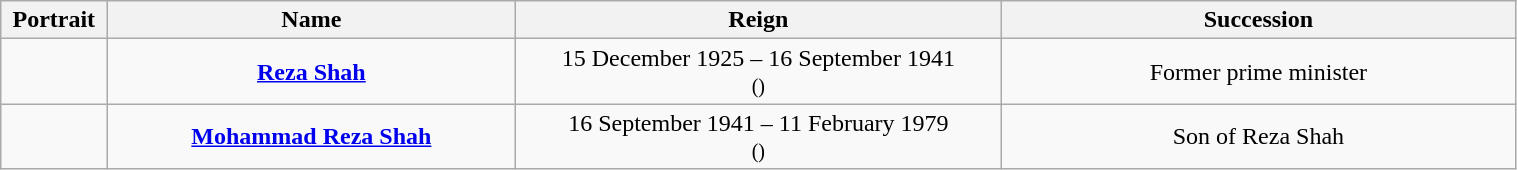<table class="wikitable" style="text-align:center; width:80%;">
<tr>
<th width="7%">Portrait</th>
<th width="27%">Name</th>
<th width="32%">Reign</th>
<th width="34%">Succession</th>
</tr>
<tr>
<td></td>
<td><strong><a href='#'>Reza Shah</a></strong></td>
<td>15 December 1925 – 16 September 1941<br><small>()</small></td>
<td>Former prime minister</td>
</tr>
<tr>
<td></td>
<td><a href='#'><strong>Mohammad Reza Shah</strong></a></td>
<td>16 September 1941 – 11 February 1979<br><small>()</small></td>
<td>Son of Reza Shah</td>
</tr>
</table>
